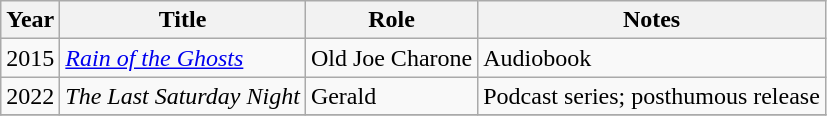<table class="wikitable sortable">
<tr>
<th>Year</th>
<th>Title</th>
<th>Role</th>
<th>Notes</th>
</tr>
<tr>
<td>2015</td>
<td><em><a href='#'>Rain of the Ghosts</a></em></td>
<td>Old Joe Charone</td>
<td>Audiobook</td>
</tr>
<tr>
<td>2022</td>
<td><em>The Last Saturday Night</em></td>
<td>Gerald</td>
<td>Podcast series; posthumous release</td>
</tr>
<tr>
</tr>
</table>
